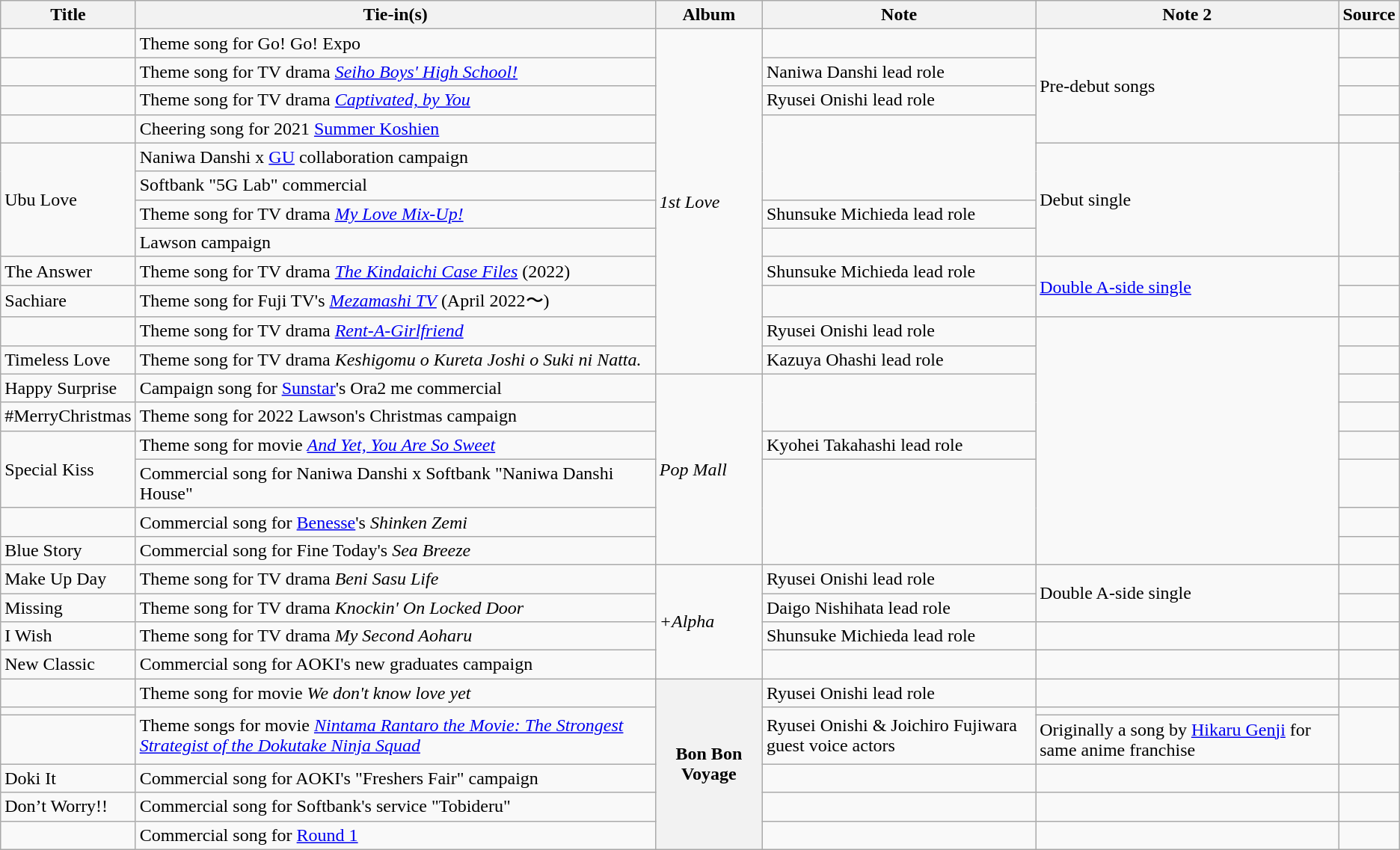<table class="wikitable">
<tr>
<th>Title</th>
<th>Tie-in(s)</th>
<th>Album</th>
<th>Note</th>
<th>Note 2</th>
<th>Source</th>
</tr>
<tr>
<td></td>
<td>Theme song for Go! Go! Expo</td>
<td rowspan="12"><em>1st Love</em></td>
<td></td>
<td rowspan="4">Pre-debut songs</td>
<td></td>
</tr>
<tr>
<td></td>
<td>Theme song for TV drama <em><a href='#'>Seiho Boys' High School!</a></em></td>
<td>Naniwa Danshi lead role</td>
<td></td>
</tr>
<tr>
<td></td>
<td>Theme song for TV drama <em><a href='#'>Captivated, by You</a></em></td>
<td>Ryusei Onishi lead role</td>
<td></td>
</tr>
<tr>
<td></td>
<td>Cheering song for 2021 <a href='#'>Summer Koshien</a></td>
<td rowspan="3"></td>
<td></td>
</tr>
<tr>
<td rowspan="4">Ubu Love</td>
<td>Naniwa Danshi x <a href='#'>GU</a> collaboration campaign</td>
<td rowspan="4">Debut single</td>
<td rowspan="4"></td>
</tr>
<tr>
<td>Softbank "5G Lab" commercial</td>
</tr>
<tr>
<td>Theme song for TV drama <em><a href='#'>My Love Mix-Up!</a></em></td>
<td>Shunsuke Michieda lead role</td>
</tr>
<tr>
<td>Lawson campaign</td>
<td></td>
</tr>
<tr>
<td>The Answer</td>
<td>Theme song for TV drama <em><a href='#'>The Kindaichi Case Files</a></em> (2022)</td>
<td>Shunsuke Michieda lead role</td>
<td rowspan="2"><a href='#'>Double A-side single</a></td>
<td></td>
</tr>
<tr>
<td>Sachiare</td>
<td>Theme song for Fuji TV's <em><a href='#'>Mezamashi TV</a></em> (April 2022〜)</td>
<td></td>
<td></td>
</tr>
<tr>
<td></td>
<td>Theme song for TV drama <em><a href='#'>Rent-A-Girlfriend</a></em></td>
<td>Ryusei Onishi lead role</td>
<td rowspan="8"></td>
<td></td>
</tr>
<tr>
<td>Timeless Love</td>
<td>Theme song for TV drama <em>Keshigomu o Kureta Joshi o Suki ni Natta.</em></td>
<td>Kazuya Ohashi lead role</td>
<td></td>
</tr>
<tr>
<td>Happy Surprise</td>
<td>Campaign song for <a href='#'>Sunstar</a>'s Ora2 me commercial</td>
<td rowspan="6"><em>Pop Mall</em></td>
<td rowspan="2"></td>
<td></td>
</tr>
<tr>
<td>#MerryChristmas</td>
<td>Theme song for 2022 Lawson's Christmas campaign</td>
<td></td>
</tr>
<tr>
<td rowspan="2">Special Kiss</td>
<td>Theme song for movie <em><a href='#'>And Yet, You Are So Sweet</a></em></td>
<td>Kyohei Takahashi lead role</td>
<td></td>
</tr>
<tr>
<td>Commercial song for Naniwa Danshi x Softbank "Naniwa Danshi House"</td>
<td rowspan="3"></td>
<td></td>
</tr>
<tr>
<td></td>
<td>Commercial song for <a href='#'>Benesse</a>'s <em>Shinken Zemi</em></td>
<td></td>
</tr>
<tr>
<td>Blue Story</td>
<td>Commercial song for Fine Today's <em>Sea Breeze</em></td>
<td></td>
</tr>
<tr>
<td>Make Up Day</td>
<td>Theme song for TV drama <em>Beni Sasu Life</em></td>
<td rowspan="4"><em>+Alpha</em></td>
<td>Ryusei Onishi lead role</td>
<td rowspan="2">Double A-side single</td>
<td></td>
</tr>
<tr>
<td>Missing</td>
<td>Theme song for TV drama <em>Knockin' On Locked Door</em></td>
<td>Daigo Nishihata lead role</td>
<td></td>
</tr>
<tr>
<td>I Wish</td>
<td>Theme song for TV drama <em>My Second Aoharu</em></td>
<td>Shunsuke Michieda lead role</td>
<td></td>
<td></td>
</tr>
<tr>
<td>New Classic</td>
<td>Commercial song for AOKI's new graduates campaign</td>
<td></td>
<td></td>
<td></td>
</tr>
<tr>
<td></td>
<td>Theme song for movie <em>We don't know love yet</em></td>
<th rowspan="6">Bon Bon Voyage</th>
<td>Ryusei Onishi lead role</td>
<td></td>
<td></td>
</tr>
<tr>
<td></td>
<td rowspan="2">Theme songs for movie <em><a href='#'>Nintama Rantaro the Movie: The Strongest Strategist of the Dokutake Ninja Squad</a></em></td>
<td rowspan="2">Ryusei Onishi & Joichiro Fujiwara guest voice actors</td>
<td></td>
<td rowspan="2"></td>
</tr>
<tr>
<td></td>
<td>Originally a song by <a href='#'>Hikaru Genji</a> for same anime franchise</td>
</tr>
<tr>
<td>Doki It</td>
<td>Commercial song for AOKI's "Freshers Fair" campaign</td>
<td></td>
<td></td>
<td></td>
</tr>
<tr>
<td>Don’t Worry!!</td>
<td>Commercial song for Softbank's service "Tobideru"</td>
<td></td>
<td></td>
<td></td>
</tr>
<tr>
<td></td>
<td>Commercial song for <a href='#'>Round 1</a></td>
<td></td>
<td></td>
<td></td>
</tr>
</table>
